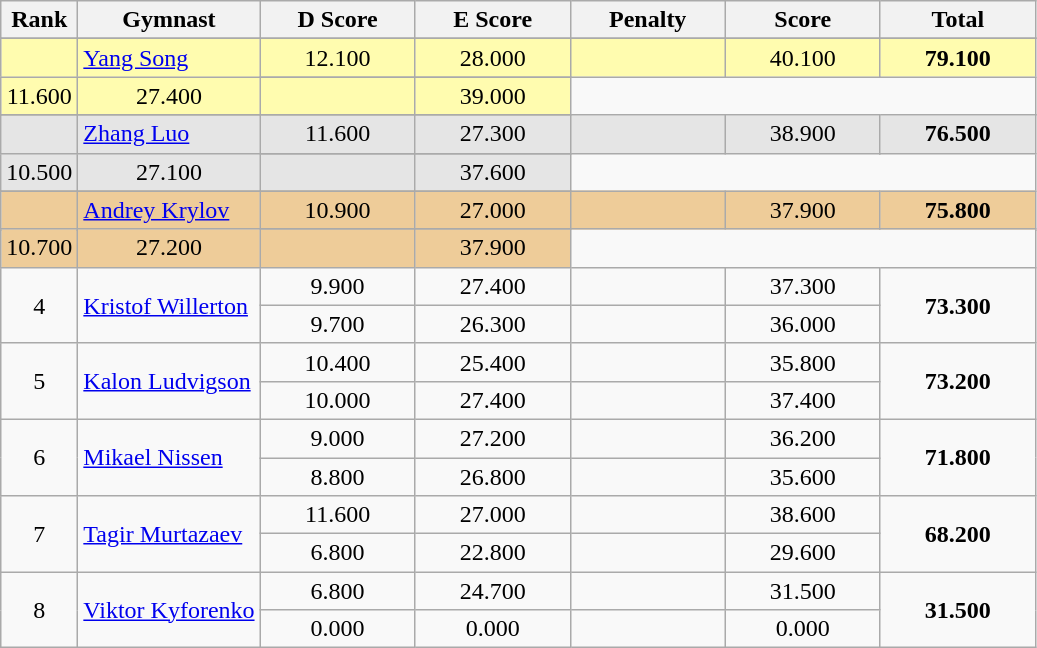<table class="wikitable" style="text-align:center">
<tr>
<th>Rank</th>
<th>Gymnast</th>
<th style="width:6em">D Score</th>
<th style="width:6em">E Score</th>
<th style="width:6em">Penalty</th>
<th style="width:6em">Score</th>
<th style="width:6em">Total</th>
</tr>
<tr>
</tr>
<tr style="background:#fffcaf;">
<td rowspan=2></td>
<td rowspan=2 align=left> <a href='#'>Yang Song</a></td>
<td>12.100</td>
<td>28.000</td>
<td></td>
<td>40.100</td>
<td rowspan=2><strong>79.100</strong></td>
</tr>
<tr>
</tr>
<tr style="background:#fffcaf;">
<td>11.600</td>
<td>27.400</td>
<td></td>
<td>39.000</td>
</tr>
<tr>
</tr>
<tr style="background:#e5e5e5;">
<td rowspan=2></td>
<td rowspan=2 align=left> <a href='#'>Zhang Luo</a></td>
<td>11.600</td>
<td>27.300</td>
<td></td>
<td>38.900</td>
<td rowspan=2><strong>76.500</strong></td>
</tr>
<tr>
</tr>
<tr style="background:#e5e5e5;">
<td>10.500</td>
<td>27.100</td>
<td></td>
<td>37.600</td>
</tr>
<tr>
</tr>
<tr style="background:#ec9;">
<td rowspan=2></td>
<td rowspan=2 align=left> <a href='#'>Andrey Krylov</a></td>
<td>10.900</td>
<td>27.000</td>
<td></td>
<td>37.900</td>
<td rowspan=2><strong>75.800</strong></td>
</tr>
<tr>
</tr>
<tr style="background:#ec9;">
<td>10.700</td>
<td>27.200</td>
<td></td>
<td>37.900</td>
</tr>
<tr>
<td rowspan=2>4</td>
<td rowspan=2 align=left> <a href='#'>Kristof Willerton</a></td>
<td>9.900</td>
<td>27.400</td>
<td></td>
<td>37.300</td>
<td rowspan=2><strong>73.300</strong></td>
</tr>
<tr>
<td>9.700</td>
<td>26.300</td>
<td></td>
<td>36.000</td>
</tr>
<tr>
<td rowspan=2>5</td>
<td rowspan=2 align=left> <a href='#'>Kalon Ludvigson</a></td>
<td>10.400</td>
<td>25.400</td>
<td></td>
<td>35.800</td>
<td rowspan=2><strong>73.200</strong></td>
</tr>
<tr>
<td>10.000</td>
<td>27.400</td>
<td></td>
<td>37.400</td>
</tr>
<tr>
<td rowspan=2>6</td>
<td rowspan=2 align=left> <a href='#'>Mikael Nissen</a></td>
<td>9.000</td>
<td>27.200</td>
<td></td>
<td>36.200</td>
<td rowspan=2><strong>71.800</strong></td>
</tr>
<tr>
<td>8.800</td>
<td>26.800</td>
<td></td>
<td>35.600</td>
</tr>
<tr>
<td rowspan=2>7</td>
<td rowspan=2 align=left> <a href='#'>Tagir Murtazaev</a></td>
<td>11.600</td>
<td>27.000</td>
<td></td>
<td>38.600</td>
<td rowspan=2><strong>68.200</strong></td>
</tr>
<tr>
<td>6.800</td>
<td>22.800</td>
<td></td>
<td>29.600</td>
</tr>
<tr>
<td rowspan=2>8</td>
<td rowspan=2 align=left> <a href='#'>Viktor Kyforenko</a></td>
<td>6.800</td>
<td>24.700</td>
<td></td>
<td>31.500</td>
<td rowspan=2><strong>31.500</strong></td>
</tr>
<tr>
<td>0.000</td>
<td>0.000</td>
<td></td>
<td>0.000</td>
</tr>
</table>
